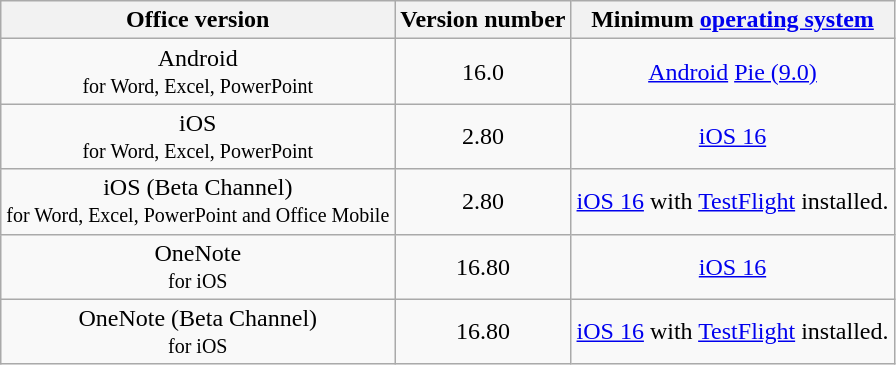<table class="wikitable" style="text-align:center">
<tr>
<th>Office version</th>
<th>Version number</th>
<th colspan="2">Minimum <a href='#'>operating system</a></th>
</tr>
<tr>
<td>Android<br><small>for Word, Excel, PowerPoint</small></td>
<td>16.0</td>
<td><a href='#'>Android</a> <a href='#'>Pie (9.0)</a></td>
</tr>
<tr>
<td>iOS<br><small>for Word, Excel, PowerPoint</small></td>
<td>2.80</td>
<td><a href='#'>iOS 16</a></td>
</tr>
<tr>
<td>iOS (Beta Channel)<br><small>for Word, Excel, PowerPoint and Office Mobile</small></td>
<td>2.80</td>
<td><a href='#'>iOS 16</a> with <a href='#'>TestFlight</a> installed.</td>
</tr>
<tr>
<td>OneNote <br><small>for iOS</small></td>
<td>16.80</td>
<td><a href='#'>iOS 16</a></td>
</tr>
<tr>
<td>OneNote (Beta Channel)<br><small>for iOS</small></td>
<td>16.80</td>
<td><a href='#'>iOS 16</a> with <a href='#'>TestFlight</a> installed.</td>
</tr>
</table>
